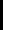<table class="floatright" style="margin-left: 1em; margin-bottom: 1en; caption-side: bottom;">
<tr>
<td bgcolor=#000000><div><br></div></td>
</tr>
<tr>
</tr>
</table>
